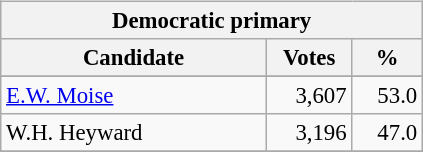<table class="wikitable" align="left" style="margin: 1em 1em 1em 0; font-size: 95%;">
<tr>
<th colspan="3">Democratic primary</th>
</tr>
<tr>
<th colspan="1" style="width: 170px">Candidate</th>
<th style="width: 50px">Votes</th>
<th style="width: 40px">%</th>
</tr>
<tr>
</tr>
<tr>
<td><a href='#'>E.W. Moise</a></td>
<td align="right">3,607</td>
<td align="right">53.0</td>
</tr>
<tr>
<td>W.H. Heyward</td>
<td align="right">3,196</td>
<td align="right">47.0</td>
</tr>
<tr>
</tr>
</table>
